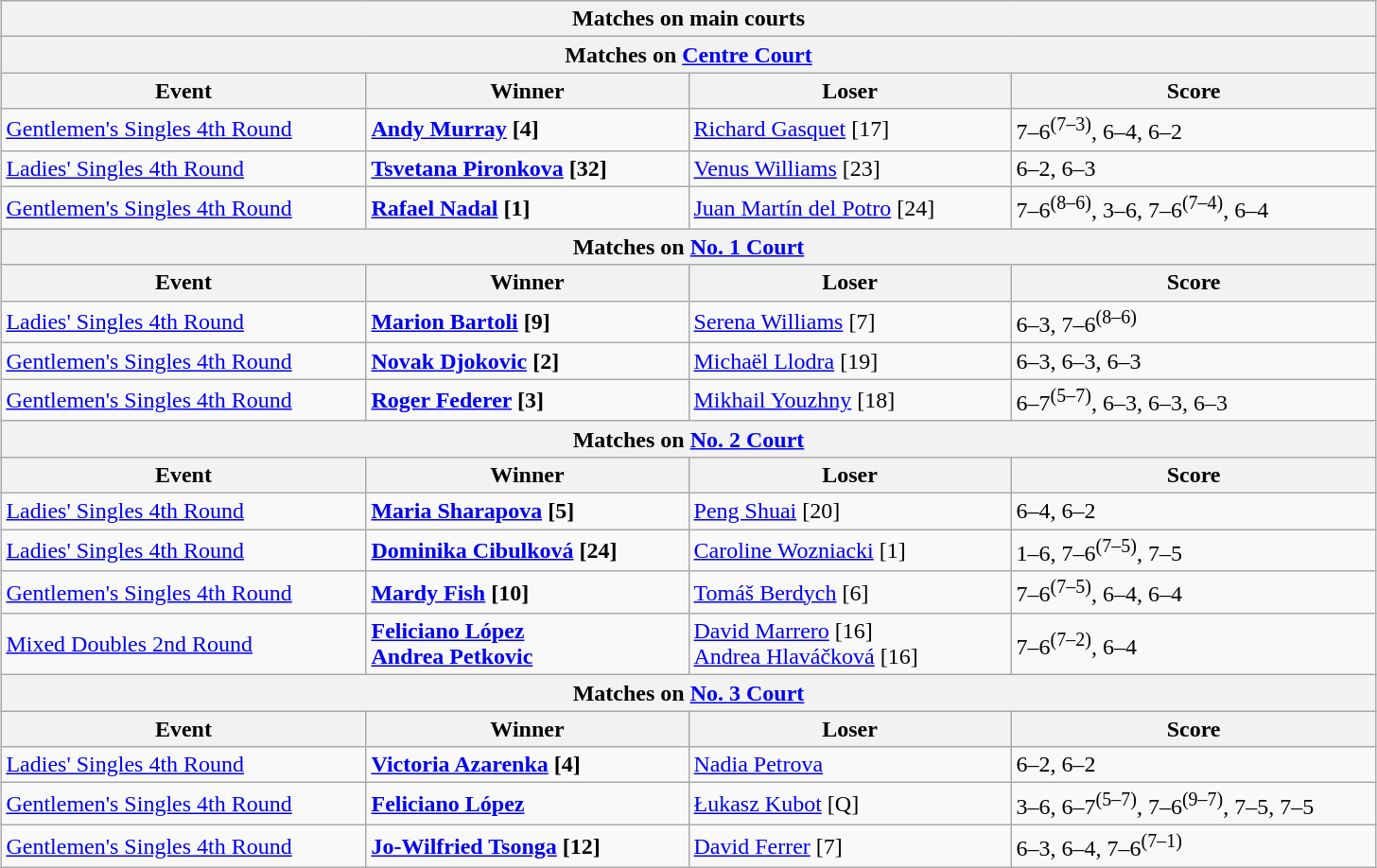<table class="wikitable collapsible uncollapsed" style="margin:auto;">
<tr>
<th colspan="4" style="white-space:nowrap;">Matches on main courts</th>
</tr>
<tr>
<th colspan="4">Matches on <a href='#'>Centre Court</a></th>
</tr>
<tr>
<th width=220>Event</th>
<th width=220>Winner</th>
<th width=220>Loser</th>
<th width=250>Score</th>
</tr>
<tr>
<td><a href='#'>Gentlemen's Singles 4th Round</a></td>
<td> <strong><a href='#'>Andy Murray</a> [4]</strong></td>
<td> <a href='#'>Richard Gasquet</a> [17]</td>
<td>7–6<sup>(7–3)</sup>, 6–4, 6–2</td>
</tr>
<tr>
<td><a href='#'>Ladies' Singles 4th Round</a></td>
<td> <strong><a href='#'>Tsvetana Pironkova</a> [32]</strong></td>
<td> <a href='#'>Venus Williams</a> [23]</td>
<td>6–2, 6–3</td>
</tr>
<tr>
<td><a href='#'>Gentlemen's Singles 4th Round</a></td>
<td> <strong><a href='#'>Rafael Nadal</a> [1]</strong></td>
<td> <a href='#'>Juan Martín del Potro</a> [24]</td>
<td>7–6<sup>(8–6)</sup>, 3–6, 7–6<sup>(7–4)</sup>, 6–4</td>
</tr>
<tr>
<th colspan="4">Matches on <a href='#'>No. 1 Court</a></th>
</tr>
<tr>
<th width=220>Event</th>
<th width=220>Winner</th>
<th width=220>Loser</th>
<th width=250>Score</th>
</tr>
<tr>
<td><a href='#'>Ladies' Singles 4th Round</a></td>
<td> <strong><a href='#'>Marion Bartoli</a> [9]</strong></td>
<td> <a href='#'>Serena Williams</a> [7]</td>
<td>6–3, 7–6<sup>(8–6)</sup></td>
</tr>
<tr>
<td><a href='#'>Gentlemen's Singles 4th Round</a></td>
<td> <strong><a href='#'>Novak Djokovic</a> [2]</strong></td>
<td> <a href='#'>Michaël Llodra</a> [19]</td>
<td>6–3, 6–3, 6–3</td>
</tr>
<tr>
<td><a href='#'>Gentlemen's Singles 4th Round</a></td>
<td> <strong><a href='#'>Roger Federer</a> [3]</strong></td>
<td> <a href='#'>Mikhail Youzhny</a> [18]</td>
<td>6–7<sup>(5–7)</sup>, 6–3, 6–3, 6–3</td>
</tr>
<tr>
<th colspan="4">Matches on <a href='#'>No. 2 Court</a></th>
</tr>
<tr>
<th width=220>Event</th>
<th width=220>Winner</th>
<th width=220>Loser</th>
<th width=250>Score</th>
</tr>
<tr>
<td><a href='#'>Ladies' Singles 4th Round</a></td>
<td> <strong><a href='#'>Maria Sharapova</a> [5]</strong></td>
<td> <a href='#'>Peng Shuai</a> [20]</td>
<td>6–4, 6–2</td>
</tr>
<tr>
<td><a href='#'>Ladies' Singles 4th Round</a></td>
<td> <strong><a href='#'>Dominika Cibulková</a> [24]</strong></td>
<td> <a href='#'>Caroline Wozniacki</a> [1]</td>
<td>1–6, 7–6<sup>(7–5)</sup>, 7–5</td>
</tr>
<tr>
<td><a href='#'>Gentlemen's Singles 4th Round</a></td>
<td> <strong><a href='#'>Mardy Fish</a> [10]</strong></td>
<td> <a href='#'>Tomáš Berdych</a> [6]</td>
<td>7–6<sup>(7–5)</sup>, 6–4, 6–4</td>
</tr>
<tr>
<td><a href='#'>Mixed Doubles 2nd Round</a></td>
<td> <strong><a href='#'>Feliciano López</a></strong><br> <strong><a href='#'>Andrea Petkovic</a></strong></td>
<td> <a href='#'>David Marrero</a> [16]<br> <a href='#'>Andrea Hlaváčková</a> [16]</td>
<td>7–6<sup>(7–2)</sup>, 6–4</td>
</tr>
<tr>
<th colspan="4">Matches on <a href='#'>No. 3 Court</a></th>
</tr>
<tr>
<th width=250>Event</th>
<th width=220>Winner</th>
<th width=220>Loser</th>
<th width=220>Score</th>
</tr>
<tr>
<td><a href='#'>Ladies' Singles 4th Round</a></td>
<td> <strong><a href='#'>Victoria Azarenka</a> [4]</strong></td>
<td> <a href='#'>Nadia Petrova</a></td>
<td>6–2, 6–2</td>
</tr>
<tr>
<td><a href='#'>Gentlemen's Singles 4th Round</a></td>
<td> <strong><a href='#'>Feliciano López</a></strong></td>
<td> <a href='#'>Łukasz Kubot</a> [Q]</td>
<td>3–6, 6–7<sup>(5–7)</sup>, 7–6<sup>(9–7)</sup>, 7–5, 7–5</td>
</tr>
<tr>
<td><a href='#'>Gentlemen's Singles 4th Round</a></td>
<td> <strong><a href='#'>Jo-Wilfried Tsonga</a> [12]</strong></td>
<td> <a href='#'>David Ferrer</a> [7]</td>
<td>6–3, 6–4, 7–6<sup>(7–1)</sup></td>
</tr>
</table>
